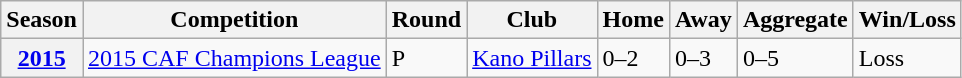<table class="wikitable">
<tr>
<th>Season</th>
<th>Competition</th>
<th>Round</th>
<th>Club</th>
<th>Home</th>
<th>Away</th>
<th>Aggregate</th>
<th>Win/Loss</th>
</tr>
<tr>
<th><a href='#'>2015</a></th>
<td><a href='#'>2015 CAF Champions League</a></td>
<td>P</td>
<td> <a href='#'>Kano Pillars</a></td>
<td>0–2</td>
<td>0–3</td>
<td>0–5</td>
<td>Loss</td>
</tr>
</table>
